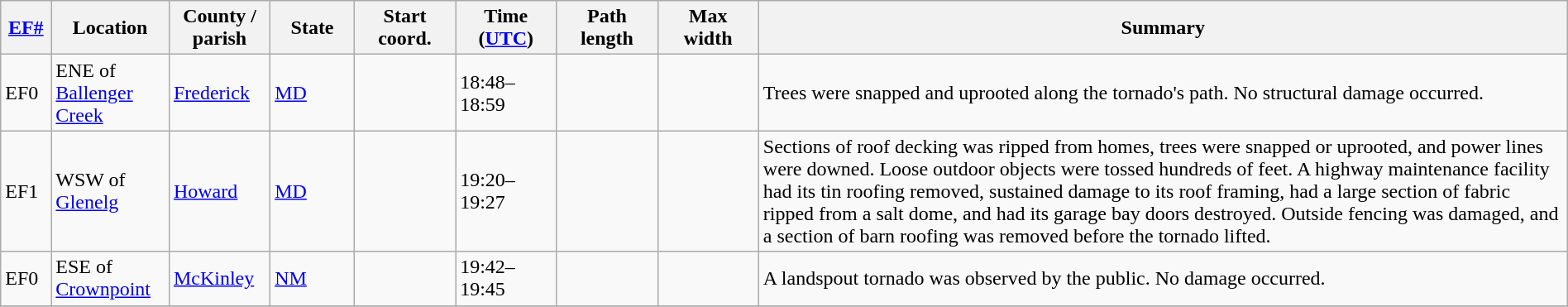<table class="wikitable sortable" style="width:100%;">
<tr>
<th scope="col" style="width:3%; text-align:center;"><a href='#'>EF#</a></th>
<th scope="col" style="width:7%; text-align:center;" class="unsortable">Location</th>
<th scope="col" style="width:6%; text-align:center;" class="unsortable">County / parish</th>
<th scope="col" style="width:5%; text-align:center;">State</th>
<th scope="col" style="width:6%; text-align:center;">Start coord.</th>
<th scope="col" style="width:6%; text-align:center;">Time (<a href='#'>UTC</a>)</th>
<th scope="col" style="width:6%; text-align:center;">Path length</th>
<th scope="col" style="width:6%; text-align:center;">Max width</th>
<th scope="col" class="unsortable" style="width:48%; text-align:center;">Summary</th>
</tr>
<tr>
<td bgcolor=>EF0</td>
<td>ENE of <a href='#'>Ballenger Creek</a></td>
<td><a href='#'>Frederick</a></td>
<td><a href='#'>MD</a></td>
<td></td>
<td>18:48–18:59</td>
<td></td>
<td></td>
<td>Trees were snapped and uprooted along the tornado's path. No structural damage occurred.</td>
</tr>
<tr>
<td bgcolor=>EF1</td>
<td>WSW of <a href='#'>Glenelg</a></td>
<td><a href='#'>Howard</a></td>
<td><a href='#'>MD</a></td>
<td></td>
<td>19:20–19:27</td>
<td></td>
<td></td>
<td>Sections of roof decking was ripped from homes, trees were snapped or uprooted, and power lines were downed. Loose outdoor objects were tossed hundreds of feet. A highway maintenance facility had its tin roofing removed, sustained damage to its roof framing, had a large section of fabric ripped from a salt dome, and had its garage bay doors destroyed. Outside fencing was damaged, and a section of barn roofing was removed before the tornado lifted.</td>
</tr>
<tr>
<td bgcolor=>EF0</td>
<td>ESE of <a href='#'>Crownpoint</a></td>
<td><a href='#'>McKinley</a></td>
<td><a href='#'>NM</a></td>
<td></td>
<td>19:42–19:45</td>
<td></td>
<td></td>
<td>A landspout tornado was observed by the public. No damage occurred.</td>
</tr>
<tr>
</tr>
</table>
